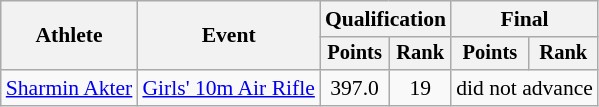<table class="wikitable" style="font-size:90%;">
<tr>
<th rowspan=2>Athlete</th>
<th rowspan=2>Event</th>
<th colspan=2>Qualification</th>
<th colspan=2>Final</th>
</tr>
<tr style="font-size:95%">
<th>Points</th>
<th>Rank</th>
<th>Points</th>
<th>Rank</th>
</tr>
<tr align=center>
<td align=left><a href='#'>Sharmin Akter</a></td>
<td align=left><a href='#'>Girls' 10m Air Rifle</a></td>
<td>397.0</td>
<td>19</td>
<td colspan=2>did not advance</td>
</tr>
</table>
